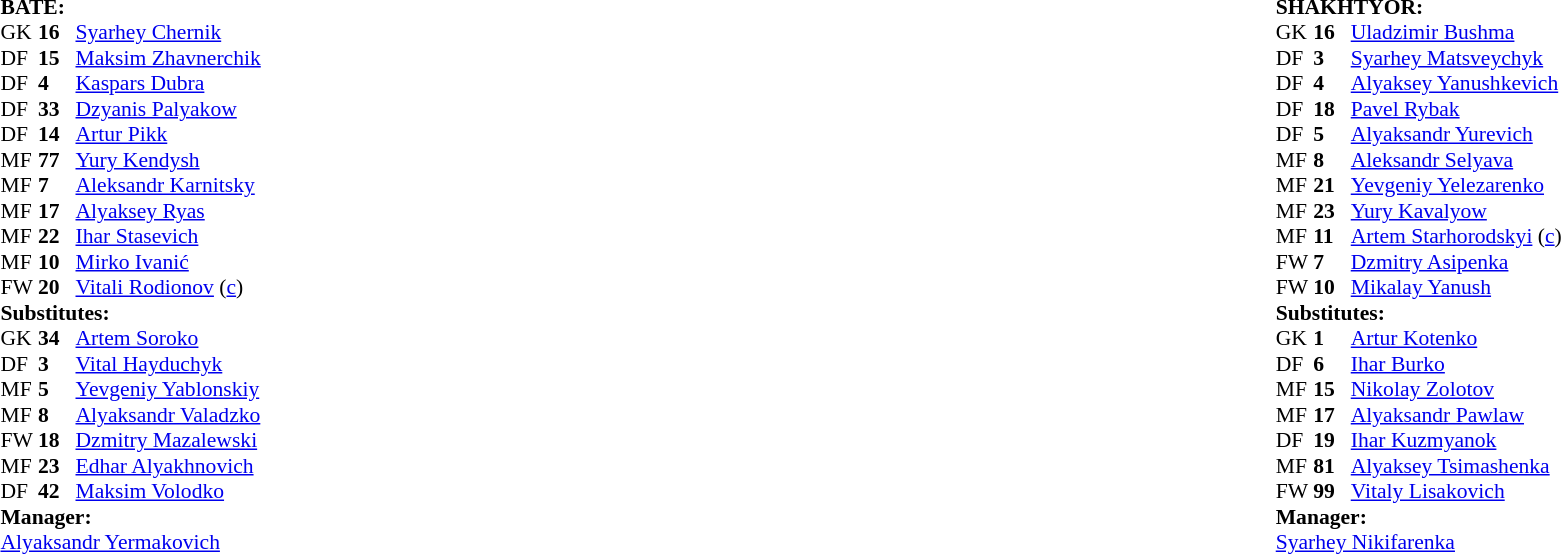<table width="100%">
<tr>
<td valign="top" width="50%"><br><table style="font-size: 90%" cellspacing="0" cellpadding="0">
<tr>
<td colspan="4"><br><strong>BATE:</strong></td>
</tr>
<tr>
<th width=25></th>
<th width=25></th>
</tr>
<tr>
<td>GK</td>
<td><strong>16</strong></td>
<td> <a href='#'>Syarhey Chernik</a></td>
<td></td>
</tr>
<tr>
<td>DF</td>
<td><strong>15</strong></td>
<td> <a href='#'>Maksim Zhavnerchik</a></td>
</tr>
<tr>
<td>DF</td>
<td><strong>4</strong></td>
<td> <a href='#'>Kaspars Dubra</a></td>
</tr>
<tr>
<td>DF</td>
<td><strong>33</strong></td>
<td> <a href='#'>Dzyanis Palyakow</a></td>
</tr>
<tr>
<td>DF</td>
<td><strong>14</strong></td>
<td> <a href='#'>Artur Pikk</a></td>
</tr>
<tr>
<td>MF</td>
<td><strong>77</strong></td>
<td> <a href='#'>Yury Kendysh</a></td>
<td></td>
</tr>
<tr>
<td>MF</td>
<td><strong>7</strong></td>
<td> <a href='#'>Aleksandr Karnitsky</a></td>
<td></td>
<td></td>
</tr>
<tr>
<td>MF</td>
<td><strong>17</strong></td>
<td> <a href='#'>Alyaksey Ryas</a></td>
<td></td>
<td></td>
</tr>
<tr>
<td>MF</td>
<td><strong>22</strong></td>
<td> <a href='#'>Ihar Stasevich</a></td>
<td></td>
<td></td>
</tr>
<tr>
<td>MF</td>
<td><strong>10</strong></td>
<td> <a href='#'>Mirko Ivanić</a></td>
</tr>
<tr>
<td>FW</td>
<td><strong>20</strong></td>
<td> <a href='#'>Vitali Rodionov</a> (<a href='#'>c</a>)</td>
<td></td>
<td></td>
</tr>
<tr>
<td colspan=3><strong>Substitutes:</strong></td>
</tr>
<tr>
<td>GK</td>
<td><strong>34</strong></td>
<td> <a href='#'>Artem Soroko</a></td>
</tr>
<tr>
<td>DF</td>
<td><strong>3</strong></td>
<td> <a href='#'>Vital Hayduchyk</a></td>
</tr>
<tr>
<td>MF</td>
<td><strong>5</strong></td>
<td>  <a href='#'>Yevgeniy Yablonskiy</a></td>
<td></td>
<td></td>
</tr>
<tr>
<td>MF</td>
<td><strong>8</strong></td>
<td> <a href='#'>Alyaksandr Valadzko</a></td>
<td></td>
<td></td>
</tr>
<tr>
<td>FW</td>
<td><strong>18</strong></td>
<td> <a href='#'>Dzmitry Mazalewski</a></td>
<td></td>
<td></td>
</tr>
<tr>
<td>MF</td>
<td><strong>23</strong></td>
<td> <a href='#'>Edhar Alyakhnovich</a></td>
</tr>
<tr>
<td>DF</td>
<td><strong>42</strong></td>
<td> <a href='#'>Maksim Volodko</a></td>
<td></td>
<td></td>
</tr>
<tr>
<td colspan=3><strong>Manager:</strong></td>
</tr>
<tr>
<td colspan="4"> <a href='#'>Alyaksandr Yermakovich</a></td>
</tr>
</table>
</td>
<td valign="top"></td>
<td valign="top" width="50%"><br><table style="font-size: 90%" cellspacing="0" cellpadding="0" align=center>
<tr>
<td colspan="4"><br><strong>SHAKHTYOR:</strong></td>
</tr>
<tr>
<th width=25></th>
<th width=25></th>
</tr>
<tr>
<td>GK</td>
<td><strong>16</strong></td>
<td> <a href='#'>Uladzimir Bushma</a></td>
</tr>
<tr>
<td>DF</td>
<td><strong>3</strong></td>
<td> <a href='#'>Syarhey Matsveychyk</a></td>
<td></td>
<td></td>
</tr>
<tr>
<td>DF</td>
<td><strong>4</strong></td>
<td> <a href='#'>Alyaksey Yanushkevich</a></td>
<td></td>
</tr>
<tr>
<td>DF</td>
<td><strong>18</strong></td>
<td> <a href='#'>Pavel Rybak</a></td>
</tr>
<tr>
<td>DF</td>
<td><strong>5</strong></td>
<td> <a href='#'>Alyaksandr Yurevich</a></td>
<td></td>
<td></td>
</tr>
<tr>
<td>MF</td>
<td><strong>8</strong></td>
<td> <a href='#'>Aleksandr Selyava</a></td>
<td></td>
</tr>
<tr>
<td>MF</td>
<td><strong>21</strong></td>
<td> <a href='#'>Yevgeniy Yelezarenko</a></td>
<td></td>
<td></td>
</tr>
<tr>
<td>MF</td>
<td><strong>23</strong></td>
<td> <a href='#'>Yury Kavalyow</a></td>
<td></td>
<td></td>
</tr>
<tr>
<td>MF</td>
<td><strong>11</strong></td>
<td> <a href='#'>Artem Starhorodskyi</a> (<a href='#'>c</a>)</td>
</tr>
<tr>
<td>FW</td>
<td><strong>7</strong></td>
<td>  <a href='#'>Dzmitry Asipenka</a></td>
<td></td>
<td></td>
</tr>
<tr>
<td>FW</td>
<td><strong>10</strong></td>
<td> <a href='#'>Mikalay Yanush</a></td>
</tr>
<tr>
<td colspan=3><strong>Substitutes:</strong></td>
</tr>
<tr>
<td>GK</td>
<td><strong>1</strong></td>
<td> <a href='#'>Artur Kotenko</a></td>
</tr>
<tr>
<td>DF</td>
<td><strong>6</strong></td>
<td> <a href='#'>Ihar Burko</a></td>
<td></td>
<td></td>
</tr>
<tr>
<td>MF</td>
<td><strong>15</strong></td>
<td> <a href='#'>Nikolay Zolotov</a></td>
</tr>
<tr>
<td>MF</td>
<td><strong>17</strong></td>
<td> <a href='#'>Alyaksandr Pawlaw</a></td>
<td></td>
<td></td>
</tr>
<tr>
<td>DF</td>
<td><strong>19</strong></td>
<td> <a href='#'>Ihar Kuzmyanok</a></td>
<td></td>
<td></td>
</tr>
<tr>
<td>MF</td>
<td><strong>81</strong></td>
<td> <a href='#'>Alyaksey Tsimashenka</a></td>
<td></td>
<td></td>
</tr>
<tr>
<td>FW</td>
<td><strong>99</strong></td>
<td> <a href='#'>Vitaly Lisakovich</a></td>
<td></td>
<td></td>
</tr>
<tr>
<td colspan=3><strong>Manager:</strong></td>
</tr>
<tr>
<td colspan="4"> <a href='#'>Syarhey Nikifarenka</a></td>
</tr>
</table>
</td>
</tr>
</table>
